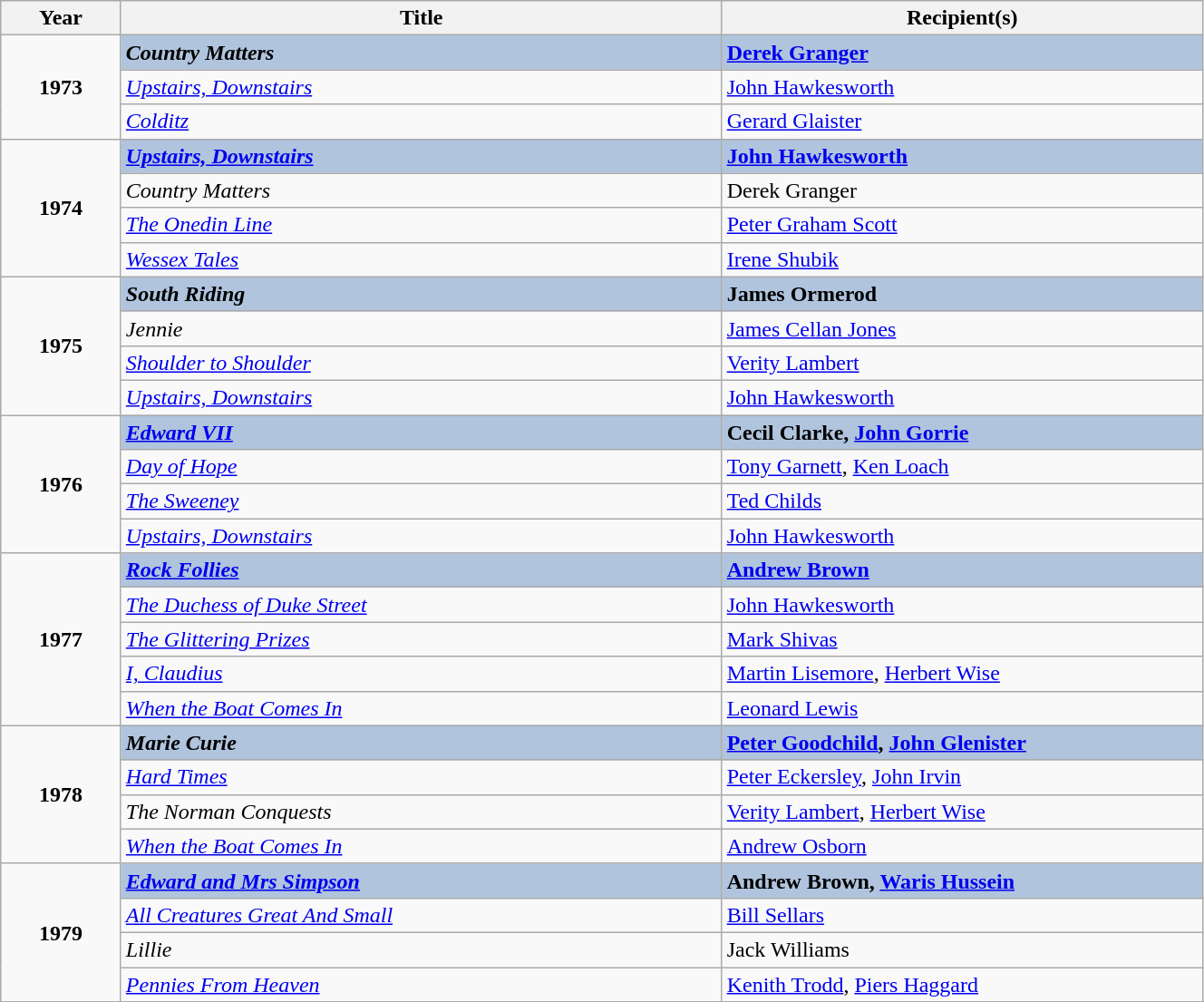<table class="wikitable" width="70%">
<tr>
<th width=5%>Year</th>
<th width=25%><strong>Title</strong></th>
<th width=20%><strong>Recipient(s)</strong></th>
</tr>
<tr>
<td rowspan="3" style="text-align:center;"><strong>1973</strong></td>
<td style="background:#B0C4DE;"><strong><em>Country Matters</em></strong></td>
<td style="background:#B0C4DE;"><strong><a href='#'>Derek Granger</a></strong></td>
</tr>
<tr>
<td><em><a href='#'>Upstairs, Downstairs</a></em></td>
<td><a href='#'>John Hawkesworth</a></td>
</tr>
<tr>
<td><em><a href='#'>Colditz</a></em></td>
<td><a href='#'>Gerard Glaister</a></td>
</tr>
<tr>
<td rowspan="4" style="text-align:center;"><strong>1974</strong></td>
<td style="background:#B0C4DE;"><strong><em><a href='#'>Upstairs, Downstairs</a></em></strong></td>
<td style="background:#B0C4DE;"><strong><a href='#'>John Hawkesworth</a></strong></td>
</tr>
<tr>
<td><em>Country Matters</em></td>
<td>Derek Granger</td>
</tr>
<tr>
<td><em><a href='#'>The Onedin Line</a></em></td>
<td><a href='#'>Peter Graham Scott</a></td>
</tr>
<tr>
<td><em><a href='#'>Wessex Tales</a></em></td>
<td><a href='#'>Irene Shubik</a></td>
</tr>
<tr>
<td rowspan="4" style="text-align:center;"><strong>1975</strong></td>
<td style="background:#B0C4DE;"><strong><em>South Riding</em></strong></td>
<td style="background:#B0C4DE;"><strong>James Ormerod</strong></td>
</tr>
<tr>
<td><em>Jennie</em></td>
<td><a href='#'>James Cellan Jones</a></td>
</tr>
<tr>
<td><em><a href='#'>Shoulder to Shoulder</a></em></td>
<td><a href='#'>Verity Lambert</a></td>
</tr>
<tr>
<td><em><a href='#'>Upstairs, Downstairs</a></em></td>
<td><a href='#'>John Hawkesworth</a></td>
</tr>
<tr>
<td rowspan="4" style="text-align:center;"><strong>1976</strong></td>
<td style="background:#B0C4DE;"><strong><em><a href='#'>Edward VII</a></em></strong></td>
<td style="background:#B0C4DE;"><strong>Cecil Clarke, <a href='#'>John Gorrie</a></strong></td>
</tr>
<tr>
<td><em><a href='#'>Day of Hope</a></em></td>
<td><a href='#'>Tony Garnett</a>, <a href='#'>Ken Loach</a></td>
</tr>
<tr>
<td><em><a href='#'>The Sweeney</a></em></td>
<td><a href='#'>Ted Childs</a></td>
</tr>
<tr>
<td><em><a href='#'>Upstairs, Downstairs</a></em></td>
<td><a href='#'>John Hawkesworth</a></td>
</tr>
<tr>
<td rowspan="5" style="text-align:center;"><strong>1977</strong></td>
<td style="background:#B0C4DE;"><strong><em><a href='#'>Rock Follies</a></em></strong></td>
<td style="background:#B0C4DE;"><strong><a href='#'>Andrew Brown</a></strong></td>
</tr>
<tr>
<td><em><a href='#'>The Duchess of Duke Street</a></em></td>
<td><a href='#'>John Hawkesworth</a></td>
</tr>
<tr>
<td><em><a href='#'>The Glittering Prizes</a></em></td>
<td><a href='#'>Mark Shivas</a></td>
</tr>
<tr>
<td><em><a href='#'>I, Claudius</a></em></td>
<td><a href='#'>Martin Lisemore</a>, <a href='#'>Herbert Wise</a></td>
</tr>
<tr>
<td><em><a href='#'>When the Boat Comes In</a></em></td>
<td><a href='#'>Leonard Lewis</a></td>
</tr>
<tr>
<td rowspan="4" style="text-align:center;"><strong>1978</strong></td>
<td style="background:#B0C4DE;"><strong><em>Marie Curie</em></strong></td>
<td style="background:#B0C4DE;"><strong><a href='#'>Peter Goodchild</a>, <a href='#'>John Glenister</a></strong></td>
</tr>
<tr>
<td><em><a href='#'>Hard Times</a></em></td>
<td><a href='#'>Peter Eckersley</a>, <a href='#'>John Irvin</a></td>
</tr>
<tr>
<td><em>The Norman Conquests</em></td>
<td><a href='#'>Verity Lambert</a>, <a href='#'>Herbert Wise</a></td>
</tr>
<tr>
<td><em><a href='#'>When the Boat Comes In</a></em></td>
<td><a href='#'>Andrew Osborn</a></td>
</tr>
<tr>
<td rowspan="4" style="text-align:center;"><strong>1979</strong></td>
<td style="background:#B0C4DE;"><strong><em><a href='#'>Edward and Mrs Simpson</a></em></strong></td>
<td style="background:#B0C4DE;"><strong>Andrew Brown, <a href='#'>Waris Hussein</a></strong></td>
</tr>
<tr>
<td><em><a href='#'>All Creatures Great And Small</a></em></td>
<td><a href='#'>Bill Sellars</a></td>
</tr>
<tr>
<td><em>Lillie</em></td>
<td>Jack Williams</td>
</tr>
<tr>
<td><em><a href='#'>Pennies From Heaven</a></em></td>
<td><a href='#'>Kenith Trodd</a>, <a href='#'>Piers Haggard</a></td>
</tr>
<tr>
</tr>
</table>
